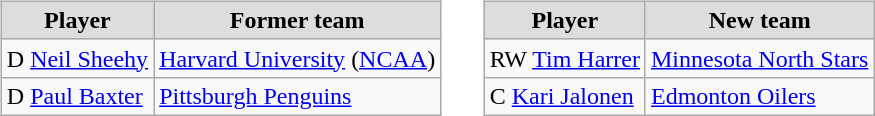<table cellspacing="10">
<tr>
<td valign="top"><br><table class="wikitable">
<tr align="center"  bgcolor="#dddddd">
<td><strong>Player</strong></td>
<td><strong>Former team</strong></td>
</tr>
<tr>
<td>D <a href='#'>Neil Sheehy</a></td>
<td><a href='#'>Harvard University</a> (<a href='#'>NCAA</a>)</td>
</tr>
<tr>
<td>D <a href='#'>Paul Baxter</a></td>
<td><a href='#'>Pittsburgh Penguins</a></td>
</tr>
</table>
</td>
<td valign="top"><br><table class="wikitable">
<tr align="center"  bgcolor="#dddddd">
<td><strong>Player</strong></td>
<td><strong>New team</strong></td>
</tr>
<tr>
<td>RW <a href='#'>Tim Harrer</a></td>
<td><a href='#'>Minnesota North Stars</a></td>
</tr>
<tr>
<td>C <a href='#'>Kari Jalonen</a></td>
<td><a href='#'>Edmonton Oilers</a></td>
</tr>
</table>
</td>
</tr>
</table>
